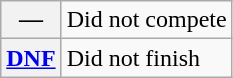<table class="wikitable">
<tr>
<th scope="row">—</th>
<td>Did not compete</td>
</tr>
<tr>
<th scope="row"><a href='#'>DNF</a></th>
<td>Did not finish</td>
</tr>
</table>
